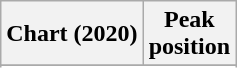<table class="wikitable sortable plainrowheaders" style="text-align:center">
<tr>
<th scope="col">Chart (2020)</th>
<th scope="col">Peak<br>position</th>
</tr>
<tr>
</tr>
<tr>
</tr>
<tr>
</tr>
</table>
